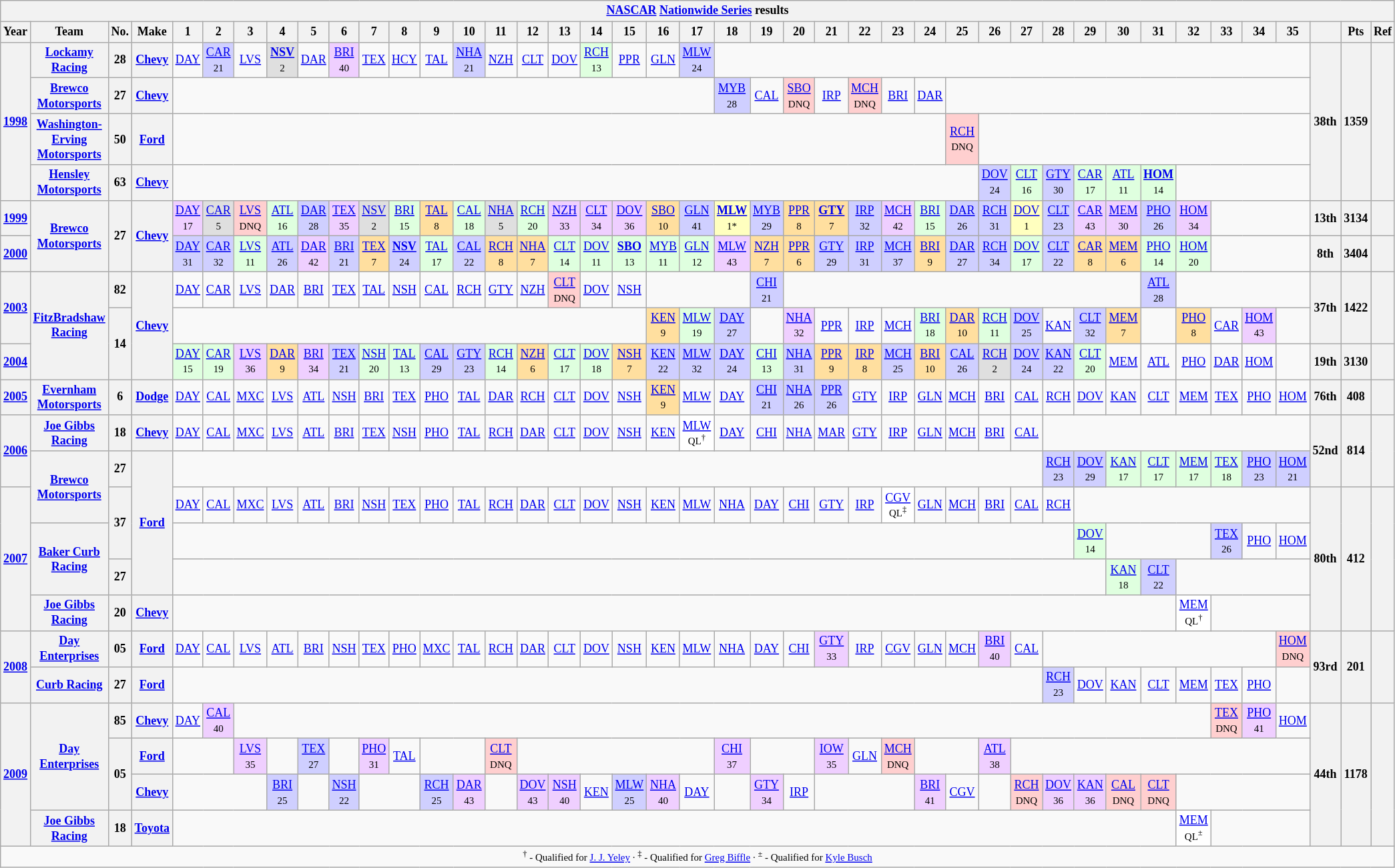<table class="wikitable" style="text-align:center; font-size:75%">
<tr>
<th colspan=42><a href='#'>NASCAR</a> <a href='#'>Nationwide Series</a> results</th>
</tr>
<tr>
<th>Year</th>
<th>Team</th>
<th>No.</th>
<th>Make</th>
<th>1</th>
<th>2</th>
<th>3</th>
<th>4</th>
<th>5</th>
<th>6</th>
<th>7</th>
<th>8</th>
<th>9</th>
<th>10</th>
<th>11</th>
<th>12</th>
<th>13</th>
<th>14</th>
<th>15</th>
<th>16</th>
<th>17</th>
<th>18</th>
<th>19</th>
<th>20</th>
<th>21</th>
<th>22</th>
<th>23</th>
<th>24</th>
<th>25</th>
<th>26</th>
<th>27</th>
<th>28</th>
<th>29</th>
<th>30</th>
<th>31</th>
<th>32</th>
<th>33</th>
<th>34</th>
<th>35</th>
<th></th>
<th>Pts</th>
<th>Ref</th>
</tr>
<tr>
<th rowspan=4><a href='#'>1998</a></th>
<th><a href='#'>Lockamy Racing</a></th>
<th>28</th>
<th><a href='#'>Chevy</a></th>
<td><a href='#'>DAY</a></td>
<td style="background:#CFCFFF;"><a href='#'>CAR</a><br><small>21</small></td>
<td><a href='#'>LVS</a></td>
<td style="background:#DFDFDF;"><strong><a href='#'>NSV</a></strong><br><small>2</small></td>
<td><a href='#'>DAR</a></td>
<td style="background:#EFCFFF;"><a href='#'>BRI</a><br><small>40</small></td>
<td><a href='#'>TEX</a></td>
<td><a href='#'>HCY</a></td>
<td><a href='#'>TAL</a></td>
<td style="background:#CFCFFF;"><a href='#'>NHA</a><br><small>21</small></td>
<td><a href='#'>NZH</a></td>
<td><a href='#'>CLT</a></td>
<td><a href='#'>DOV</a></td>
<td style="background:#DFFFDF;"><a href='#'>RCH</a><br><small>13</small></td>
<td><a href='#'>PPR</a></td>
<td><a href='#'>GLN</a></td>
<td style="background:#CFCFFF;"><a href='#'>MLW</a><br><small>24</small></td>
<td colspan=18></td>
<th rowspan=4>38th</th>
<th rowspan=4>1359</th>
<th rowspan=4></th>
</tr>
<tr>
<th><a href='#'>Brewco Motorsports</a></th>
<th>27</th>
<th><a href='#'>Chevy</a></th>
<td colspan=17></td>
<td style="background:#CFCFFF;"><a href='#'>MYB</a><br><small>28</small></td>
<td><a href='#'>CAL</a></td>
<td style="background:#FFCFCF;"><a href='#'>SBO</a><br><small>DNQ</small></td>
<td><a href='#'>IRP</a></td>
<td style="background:#FFCFCF;"><a href='#'>MCH</a><br><small>DNQ</small></td>
<td><a href='#'>BRI</a></td>
<td><a href='#'>DAR</a></td>
<td colspan=11></td>
</tr>
<tr>
<th><a href='#'>Washington-Erving Motorsports</a></th>
<th>50</th>
<th><a href='#'>Ford</a></th>
<td colspan=24></td>
<td style="background:#FFCFCF;"><a href='#'>RCH</a><br><small>DNQ</small></td>
<td colspan=10></td>
</tr>
<tr>
<th><a href='#'>Hensley Motorsports</a></th>
<th>63</th>
<th><a href='#'>Chevy</a></th>
<td colspan=25></td>
<td style="background:#CFCFFF;"><a href='#'>DOV</a><br><small>24</small></td>
<td style="background:#DFFFDF;"><a href='#'>CLT</a><br><small>16</small></td>
<td style="background:#CFCFFF;"><a href='#'>GTY</a><br><small>30</small></td>
<td style="background:#DFFFDF;"><a href='#'>CAR</a><br><small>17</small></td>
<td style="background:#DFFFDF;"><a href='#'>ATL</a><br><small>11</small></td>
<td style="background:#DFFFDF;"><strong><a href='#'>HOM</a></strong><br><small>14</small></td>
<td colspan=4></td>
</tr>
<tr>
<th><a href='#'>1999</a></th>
<th rowspan=2><a href='#'>Brewco Motorsports</a></th>
<th rowspan=2>27</th>
<th rowspan=2><a href='#'>Chevy</a></th>
<td style="background:#EFCFFF;"><a href='#'>DAY</a><br><small>17</small></td>
<td style="background:#DFDFDF;"><a href='#'>CAR</a><br><small>5</small></td>
<td style="background:#FFCFCF;"><a href='#'>LVS</a><br><small>DNQ</small></td>
<td style="background:#DFFFDF;"><a href='#'>ATL</a><br><small>16</small></td>
<td style="background:#CFCFFF;"><a href='#'>DAR</a><br><small>28</small></td>
<td style="background:#EFCFFF;"><a href='#'>TEX</a><br><small>35</small></td>
<td style="background:#DFDFDF;"><a href='#'>NSV</a><br><small>2</small></td>
<td style="background:#DFFFDF;"><a href='#'>BRI</a><br><small>15</small></td>
<td style="background:#FFDF9F;"><a href='#'>TAL</a><br><small>8</small></td>
<td style="background:#DFFFDF;"><a href='#'>CAL</a><br><small>18</small></td>
<td style="background:#DFDFDF;"><a href='#'>NHA</a><br><small>5</small></td>
<td style="background:#DFFFDF;"><a href='#'>RCH</a><br><small>20</small></td>
<td style="background:#EFCFFF;"><a href='#'>NZH</a><br><small>33</small></td>
<td style="background:#EFCFFF;"><a href='#'>CLT</a><br><small>34</small></td>
<td style="background:#EFCFFF;"><a href='#'>DOV</a><br><small>36</small></td>
<td style="background:#FFDF9F;"><a href='#'>SBO</a><br><small>10</small></td>
<td style="background:#CFCFFF;"><a href='#'>GLN</a><br><small>41</small></td>
<td style="background:#FFFFBF;"><strong><a href='#'>MLW</a></strong><br><small>1*</small></td>
<td style="background:#CFCFFF;"><a href='#'>MYB</a><br><small>29</small></td>
<td style="background:#FFDF9F;"><a href='#'>PPR</a><br><small>8</small></td>
<td style="background:#FFDF9F;"><strong><a href='#'>GTY</a></strong><br><small>7</small></td>
<td style="background:#CFCFFF;"><a href='#'>IRP</a><br><small>32</small></td>
<td style="background:#EFCFFF;"><a href='#'>MCH</a><br><small>42</small></td>
<td style="background:#DFFFDF;"><a href='#'>BRI</a><br><small>15</small></td>
<td style="background:#CFCFFF;"><a href='#'>DAR</a><br><small>26</small></td>
<td style="background:#CFCFFF;"><a href='#'>RCH</a><br><small>31</small></td>
<td style="background:#FFFFBF;"><a href='#'>DOV</a><br><small>1</small></td>
<td style="background:#CFCFFF;"><a href='#'>CLT</a><br><small>23</small></td>
<td style="background:#EFCFFF;"><a href='#'>CAR</a><br><small>43</small></td>
<td style="background:#EFCFFF;"><a href='#'>MEM</a><br><small>30</small></td>
<td style="background:#CFCFFF;"><a href='#'>PHO</a><br><small>26</small></td>
<td style="background:#EFCFFF;"><a href='#'>HOM</a><br><small>34</small></td>
<td colspan=3></td>
<th>13th</th>
<th>3134</th>
<th></th>
</tr>
<tr>
<th><a href='#'>2000</a></th>
<td style="background:#CFCFFF;"><a href='#'>DAY</a><br><small>31</small></td>
<td style="background:#CFCFFF;"><a href='#'>CAR</a><br><small>32</small></td>
<td style="background:#DFFFDF;"><a href='#'>LVS</a><br><small>11</small></td>
<td style="background:#CFCFFF;"><a href='#'>ATL</a><br><small>26</small></td>
<td style="background:#EFCFFF;"><a href='#'>DAR</a><br><small>42</small></td>
<td style="background:#CFCFFF;"><a href='#'>BRI</a><br><small>21</small></td>
<td style="background:#FFDF9F;"><a href='#'>TEX</a><br><small>7</small></td>
<td style="background:#CFCFFF;"><strong><a href='#'>NSV</a></strong><br><small>24</small></td>
<td style="background:#DFFFDF;"><a href='#'>TAL</a><br><small>17</small></td>
<td style="background:#CFCFFF;"><a href='#'>CAL</a><br><small>22</small></td>
<td style="background:#FFDF9F;"><a href='#'>RCH</a><br><small>8</small></td>
<td style="background:#FFDF9F;"><a href='#'>NHA</a><br><small>7</small></td>
<td style="background:#DFFFDF;"><a href='#'>CLT</a><br><small>14</small></td>
<td style="background:#DFFFDF;"><a href='#'>DOV</a><br><small>11</small></td>
<td style="background:#DFFFDF;"><strong><a href='#'>SBO</a></strong><br><small>13</small></td>
<td style="background:#DFFFDF;"><a href='#'>MYB</a><br><small>11</small></td>
<td style="background:#DFFFDF;"><a href='#'>GLN</a><br><small>12</small></td>
<td style="background:#EFCFFF;"><a href='#'>MLW</a><br><small>43</small></td>
<td style="background:#FFDF9F;"><a href='#'>NZH</a><br><small>7</small></td>
<td style="background:#FFDF9F;"><a href='#'>PPR</a><br><small>6</small></td>
<td style="background:#CFCFFF;"><a href='#'>GTY</a><br><small>29</small></td>
<td style="background:#CFCFFF;"><a href='#'>IRP</a><br><small>31</small></td>
<td style="background:#CFCFFF;"><a href='#'>MCH</a><br><small>37</small></td>
<td style="background:#FFDF9F;"><a href='#'>BRI</a><br><small>9</small></td>
<td style="background:#CFCFFF;"><a href='#'>DAR</a><br><small>27</small></td>
<td style="background:#CFCFFF;"><a href='#'>RCH</a><br><small>34</small></td>
<td style="background:#DFFFDF;"><a href='#'>DOV</a><br><small>17</small></td>
<td style="background:#CFCFFF;"><a href='#'>CLT</a><br><small>22</small></td>
<td style="background:#FFDF9F;"><a href='#'>CAR</a><br><small>8</small></td>
<td style="background:#FFDF9F;"><a href='#'>MEM</a><br><small>6</small></td>
<td style="background:#DFFFDF;"><a href='#'>PHO</a><br><small>14</small></td>
<td style="background:#DFFFDF;"><a href='#'>HOM</a><br><small>20</small></td>
<td colspan=3></td>
<th>8th</th>
<th>3404</th>
<th></th>
</tr>
<tr>
<th rowspan=2><a href='#'>2003</a></th>
<th rowspan=3><a href='#'>FitzBradshaw Racing</a></th>
<th>82</th>
<th rowspan=3><a href='#'>Chevy</a></th>
<td><a href='#'>DAY</a></td>
<td><a href='#'>CAR</a></td>
<td><a href='#'>LVS</a></td>
<td><a href='#'>DAR</a></td>
<td><a href='#'>BRI</a></td>
<td><a href='#'>TEX</a></td>
<td><a href='#'>TAL</a></td>
<td><a href='#'>NSH</a></td>
<td><a href='#'>CAL</a></td>
<td><a href='#'>RCH</a></td>
<td><a href='#'>GTY</a></td>
<td><a href='#'>NZH</a></td>
<td style="background:#FFCFCF;"><a href='#'>CLT</a><br><small>DNQ</small></td>
<td><a href='#'>DOV</a></td>
<td><a href='#'>NSH</a></td>
<td colspan=3></td>
<td style="background:#CFCFFF;"><a href='#'>CHI</a><br><small>21</small></td>
<td colspan=11></td>
<td style="background:#CFCFFF;"><a href='#'>ATL</a><br><small>28</small></td>
<td colspan=4></td>
<th rowspan=2>37th</th>
<th rowspan=2>1422</th>
<th rowspan=2></th>
</tr>
<tr>
<th rowspan=2>14</th>
<td colspan=15></td>
<td style="background:#FFDF9F;"><a href='#'>KEN</a><br><small>9</small></td>
<td style="background:#DFFFDF;"><a href='#'>MLW</a><br><small>19</small></td>
<td style="background:#CFCFFF;"><a href='#'>DAY</a><br><small>27</small></td>
<td></td>
<td style="background:#EFCFFF;"><a href='#'>NHA</a><br><small>32</small></td>
<td><a href='#'>PPR</a></td>
<td><a href='#'>IRP</a></td>
<td><a href='#'>MCH</a></td>
<td style="background:#DFFFDF;"><a href='#'>BRI</a><br><small>18</small></td>
<td style="background:#FFDF9F;"><a href='#'>DAR</a><br><small>10</small></td>
<td style="background:#DFFFDF;"><a href='#'>RCH</a><br><small>11</small></td>
<td style="background:#CFCFFF;"><a href='#'>DOV</a><br><small>25</small></td>
<td><a href='#'>KAN</a></td>
<td style="background:#CFCFFF;"><a href='#'>CLT</a><br><small>32</small></td>
<td style="background:#FFDF9F;"><a href='#'>MEM</a><br><small>7</small></td>
<td></td>
<td style="background:#FFDF9F;"><a href='#'>PHO</a><br><small>8</small></td>
<td><a href='#'>CAR</a></td>
<td style="background:#EFCFFF;"><a href='#'>HOM</a><br><small>43</small></td>
<td></td>
</tr>
<tr>
<th><a href='#'>2004</a></th>
<td style="background:#DFFFDF;"><a href='#'>DAY</a><br><small>15</small></td>
<td style="background:#DFFFDF;"><a href='#'>CAR</a><br><small>19</small></td>
<td style="background:#EFCFFF;"><a href='#'>LVS</a><br><small>36</small></td>
<td style="background:#FFDF9F;"><a href='#'>DAR</a><br><small>9</small></td>
<td style="background:#EFCFFF;"><a href='#'>BRI</a><br><small>34</small></td>
<td style="background:#CFCFFF;"><a href='#'>TEX</a><br><small>21</small></td>
<td style="background:#DFFFDF;"><a href='#'>NSH</a><br><small>20</small></td>
<td style="background:#DFFFDF;"><a href='#'>TAL</a><br><small>13</small></td>
<td style="background:#CFCFFF;"><a href='#'>CAL</a><br><small>29</small></td>
<td style="background:#CFCFFF;"><a href='#'>GTY</a><br><small>23</small></td>
<td style="background:#DFFFDF;"><a href='#'>RCH</a><br><small>14</small></td>
<td style="background:#FFDF9F;"><a href='#'>NZH</a><br><small>6</small></td>
<td style="background:#DFFFDF;"><a href='#'>CLT</a><br><small>17</small></td>
<td style="background:#DFFFDF;"><a href='#'>DOV</a><br><small>18</small></td>
<td style="background:#FFDF9F;"><a href='#'>NSH</a><br><small>7</small></td>
<td style="background:#CFCFFF;"><a href='#'>KEN</a><br><small>22</small></td>
<td style="background:#CFCFFF;"><a href='#'>MLW</a><br><small>32</small></td>
<td style="background:#CFCFFF;"><a href='#'>DAY</a><br><small>24</small></td>
<td style="background:#DFFFDF;"><a href='#'>CHI</a><br><small>13</small></td>
<td style="background:#CFCFFF;"><a href='#'>NHA</a><br><small>31</small></td>
<td style="background:#FFDF9F;"><a href='#'>PPR</a><br><small>9</small></td>
<td style="background:#FFDF9F;"><a href='#'>IRP</a><br><small>8</small></td>
<td style="background:#CFCFFF;"><a href='#'>MCH</a><br><small>25</small></td>
<td style="background:#FFDF9F;"><a href='#'>BRI</a><br><small>10</small></td>
<td style="background:#CFCFFF;"><a href='#'>CAL</a><br><small>26</small></td>
<td style="background:#DFDFDF;"><a href='#'>RCH</a><br><small>2</small></td>
<td style="background:#CFCFFF;"><a href='#'>DOV</a><br><small>24</small></td>
<td style="background:#CFCFFF;"><a href='#'>KAN</a><br><small>22</small></td>
<td style="background:#DFFFDF;"><a href='#'>CLT</a><br><small>20</small></td>
<td><a href='#'>MEM</a></td>
<td><a href='#'>ATL</a></td>
<td><a href='#'>PHO</a></td>
<td><a href='#'>DAR</a></td>
<td><a href='#'>HOM</a></td>
<td></td>
<th>19th</th>
<th>3130</th>
<th></th>
</tr>
<tr>
<th><a href='#'>2005</a></th>
<th><a href='#'>Evernham Motorsports</a></th>
<th>6</th>
<th><a href='#'>Dodge</a></th>
<td><a href='#'>DAY</a></td>
<td><a href='#'>CAL</a></td>
<td><a href='#'>MXC</a></td>
<td><a href='#'>LVS</a></td>
<td><a href='#'>ATL</a></td>
<td><a href='#'>NSH</a></td>
<td><a href='#'>BRI</a></td>
<td><a href='#'>TEX</a></td>
<td><a href='#'>PHO</a></td>
<td><a href='#'>TAL</a></td>
<td><a href='#'>DAR</a></td>
<td><a href='#'>RCH</a></td>
<td><a href='#'>CLT</a></td>
<td><a href='#'>DOV</a></td>
<td><a href='#'>NSH</a></td>
<td style="background:#FFDF9F;"><a href='#'>KEN</a><br><small>9</small></td>
<td><a href='#'>MLW</a></td>
<td><a href='#'>DAY</a></td>
<td style="background:#CFCFFF;"><a href='#'>CHI</a><br><small>21</small></td>
<td style="background:#CFCFFF;"><a href='#'>NHA</a><br><small>26</small></td>
<td style="background:#CFCFFF;"><a href='#'>PPR</a><br><small>26</small></td>
<td><a href='#'>GTY</a></td>
<td><a href='#'>IRP</a></td>
<td><a href='#'>GLN</a></td>
<td><a href='#'>MCH</a></td>
<td><a href='#'>BRI</a></td>
<td><a href='#'>CAL</a></td>
<td><a href='#'>RCH</a></td>
<td><a href='#'>DOV</a></td>
<td><a href='#'>KAN</a></td>
<td><a href='#'>CLT</a></td>
<td><a href='#'>MEM</a></td>
<td><a href='#'>TEX</a></td>
<td><a href='#'>PHO</a></td>
<td><a href='#'>HOM</a></td>
<th>76th</th>
<th>408</th>
<th></th>
</tr>
<tr>
<th rowspan=2><a href='#'>2006</a></th>
<th><a href='#'>Joe Gibbs Racing</a></th>
<th>18</th>
<th><a href='#'>Chevy</a></th>
<td><a href='#'>DAY</a></td>
<td><a href='#'>CAL</a></td>
<td><a href='#'>MXC</a></td>
<td><a href='#'>LVS</a></td>
<td><a href='#'>ATL</a></td>
<td><a href='#'>BRI</a></td>
<td><a href='#'>TEX</a></td>
<td><a href='#'>NSH</a></td>
<td><a href='#'>PHO</a></td>
<td><a href='#'>TAL</a></td>
<td><a href='#'>RCH</a></td>
<td><a href='#'>DAR</a></td>
<td><a href='#'>CLT</a></td>
<td><a href='#'>DOV</a></td>
<td><a href='#'>NSH</a></td>
<td><a href='#'>KEN</a></td>
<td style="background:#FFFFFF;"><a href='#'>MLW</a><br><small>QL<sup>†</sup></small></td>
<td><a href='#'>DAY</a></td>
<td><a href='#'>CHI</a></td>
<td><a href='#'>NHA</a></td>
<td><a href='#'>MAR</a></td>
<td><a href='#'>GTY</a></td>
<td><a href='#'>IRP</a></td>
<td><a href='#'>GLN</a></td>
<td><a href='#'>MCH</a></td>
<td><a href='#'>BRI</a></td>
<td><a href='#'>CAL</a></td>
<td colspan=8></td>
<th rowspan=2>52nd</th>
<th rowspan=2>814</th>
<th rowspan=2></th>
</tr>
<tr>
<th rowspan=2><a href='#'>Brewco Motorsports</a></th>
<th>27</th>
<th rowspan=4><a href='#'>Ford</a></th>
<td colspan=27></td>
<td style="background:#CFCFFF;"><a href='#'>RCH</a><br><small>23</small></td>
<td style="background:#CFCFFF;"><a href='#'>DOV</a><br><small>29</small></td>
<td style="background:#DFFFDF;"><a href='#'>KAN</a><br><small>17</small></td>
<td style="background:#DFFFDF;"><a href='#'>CLT</a><br><small>17</small></td>
<td style="background:#DFFFDF;"><a href='#'>MEM</a><br><small>17</small></td>
<td style="background:#DFFFDF;"><a href='#'>TEX</a><br><small>18</small></td>
<td style="background:#CFCFFF;"><a href='#'>PHO</a><br><small>23</small></td>
<td style="background:#CFCFFF;"><a href='#'>HOM</a><br><small>21</small></td>
</tr>
<tr>
<th rowspan=4><a href='#'>2007</a></th>
<th rowspan=2>37</th>
<td><a href='#'>DAY</a></td>
<td><a href='#'>CAL</a></td>
<td><a href='#'>MXC</a></td>
<td><a href='#'>LVS</a></td>
<td><a href='#'>ATL</a></td>
<td><a href='#'>BRI</a></td>
<td><a href='#'>NSH</a></td>
<td><a href='#'>TEX</a></td>
<td><a href='#'>PHO</a></td>
<td><a href='#'>TAL</a></td>
<td><a href='#'>RCH</a></td>
<td><a href='#'>DAR</a></td>
<td><a href='#'>CLT</a></td>
<td><a href='#'>DOV</a></td>
<td><a href='#'>NSH</a></td>
<td><a href='#'>KEN</a></td>
<td><a href='#'>MLW</a></td>
<td><a href='#'>NHA</a></td>
<td><a href='#'>DAY</a></td>
<td><a href='#'>CHI</a></td>
<td><a href='#'>GTY</a></td>
<td><a href='#'>IRP</a></td>
<td style="background:#FFFFFF;"><a href='#'>CGV</a><br><small>QL<sup>‡</sup></small></td>
<td><a href='#'>GLN</a></td>
<td><a href='#'>MCH</a></td>
<td><a href='#'>BRI</a></td>
<td><a href='#'>CAL</a></td>
<td><a href='#'>RCH</a></td>
<td colspan=7></td>
<th rowspan=4>80th</th>
<th rowspan=4>412</th>
<th rowspan=4></th>
</tr>
<tr>
<th rowspan=2><a href='#'>Baker Curb Racing</a></th>
<td colspan=28></td>
<td style="background:#DFFFDF;"><a href='#'>DOV</a><br><small>14</small></td>
<td colspan=3></td>
<td style="background:#CFCFFF;"><a href='#'>TEX</a><br><small>26</small></td>
<td><a href='#'>PHO</a></td>
<td><a href='#'>HOM</a></td>
</tr>
<tr>
<th>27</th>
<td colspan=29></td>
<td style="background:#DFFFDF;"><a href='#'>KAN</a><br><small>18</small></td>
<td style="background:#CFCFFF;"><a href='#'>CLT</a><br><small>22</small></td>
<td colspan=4></td>
</tr>
<tr>
<th><a href='#'>Joe Gibbs Racing</a></th>
<th>20</th>
<th><a href='#'>Chevy</a></th>
<td colspan=31></td>
<td style="background:#FFFFFF;"><a href='#'>MEM</a><br><small>QL<sup>†</sup></small></td>
<td colspan=3></td>
</tr>
<tr>
<th rowspan=2><a href='#'>2008</a></th>
<th><a href='#'>Day Enterprises</a></th>
<th>05</th>
<th><a href='#'>Ford</a></th>
<td><a href='#'>DAY</a></td>
<td><a href='#'>CAL</a></td>
<td><a href='#'>LVS</a></td>
<td><a href='#'>ATL</a></td>
<td><a href='#'>BRI</a></td>
<td><a href='#'>NSH</a></td>
<td><a href='#'>TEX</a></td>
<td><a href='#'>PHO</a></td>
<td><a href='#'>MXC</a></td>
<td><a href='#'>TAL</a></td>
<td><a href='#'>RCH</a></td>
<td><a href='#'>DAR</a></td>
<td><a href='#'>CLT</a></td>
<td><a href='#'>DOV</a></td>
<td><a href='#'>NSH</a></td>
<td><a href='#'>KEN</a></td>
<td><a href='#'>MLW</a></td>
<td><a href='#'>NHA</a></td>
<td><a href='#'>DAY</a></td>
<td><a href='#'>CHI</a></td>
<td style="background:#EFCFFF;"><a href='#'>GTY</a><br><small>33</small></td>
<td><a href='#'>IRP</a></td>
<td><a href='#'>CGV</a></td>
<td><a href='#'>GLN</a></td>
<td><a href='#'>MCH</a></td>
<td style="background:#EFCFFF;"><a href='#'>BRI</a><br><small>40</small></td>
<td><a href='#'>CAL</a></td>
<td colspan=7></td>
<td style="background:#FFCFCF;"><a href='#'>HOM</a><br><small>DNQ</small></td>
<th rowspan=2>93rd</th>
<th rowspan=2>201</th>
<th rowspan=2></th>
</tr>
<tr>
<th><a href='#'>Curb Racing</a></th>
<th>27</th>
<th><a href='#'>Ford</a></th>
<td colspan=27></td>
<td style="background:#CFCFFF;"><a href='#'>RCH</a><br><small>23</small></td>
<td><a href='#'>DOV</a></td>
<td><a href='#'>KAN</a></td>
<td><a href='#'>CLT</a></td>
<td><a href='#'>MEM</a></td>
<td><a href='#'>TEX</a></td>
<td><a href='#'>PHO</a></td>
<td></td>
</tr>
<tr>
<th rowspan=4><a href='#'>2009</a></th>
<th rowspan=3><a href='#'>Day Enterprises</a></th>
<th>85</th>
<th><a href='#'>Chevy</a></th>
<td><a href='#'>DAY</a></td>
<td style="background:#EFCFFF;"><a href='#'>CAL</a><br><small>40</small></td>
<td colspan=30></td>
<td style="background:#FFCFCF;"><a href='#'>TEX</a><br><small>DNQ</small></td>
<td style="background:#EFCFFF;"><a href='#'>PHO</a><br><small>41</small></td>
<td><a href='#'>HOM</a></td>
<th rowspan=4>44th</th>
<th rowspan=4>1178</th>
<th rowspan=4></th>
</tr>
<tr>
<th rowspan=2>05</th>
<th><a href='#'>Ford</a></th>
<td colspan=2></td>
<td style="background:#EFCFFF;"><a href='#'>LVS</a><br><small>35</small></td>
<td></td>
<td style="background:#CFCFFF;"><a href='#'>TEX</a><br><small>27</small></td>
<td></td>
<td style="background:#EFCFFF;"><a href='#'>PHO</a><br><small>31</small></td>
<td><a href='#'>TAL</a></td>
<td colspan=2></td>
<td style="background:#FFCFCF;"><a href='#'>CLT</a><br><small>DNQ</small></td>
<td colspan=6></td>
<td style="background:#EFCFFF;"><a href='#'>CHI</a><br><small>37</small></td>
<td colspan=2></td>
<td style="background:#EFCFFF;"><a href='#'>IOW</a><br><small>35</small></td>
<td><a href='#'>GLN</a></td>
<td style="background:#FFCFCF;"><a href='#'>MCH</a><br><small>DNQ</small></td>
<td colspan=2></td>
<td style="background:#EFCFFF;"><a href='#'>ATL</a><br><small>38</small></td>
<td colspan=9></td>
</tr>
<tr>
<th><a href='#'>Chevy</a></th>
<td colspan=3></td>
<td style="background:#CFCFFF;"><a href='#'>BRI</a><br><small>25</small></td>
<td></td>
<td style="background:#CFCFFF;"><a href='#'>NSH</a><br><small>22</small></td>
<td colspan=2></td>
<td style="background:#CFCFFF;"><a href='#'>RCH</a><br><small>25</small></td>
<td style="background:#EFCFFF;"><a href='#'>DAR</a><br><small>43</small></td>
<td></td>
<td style="background:#EFCFFF;"><a href='#'>DOV</a><br><small>43</small></td>
<td style="background:#EFCFFF;"><a href='#'>NSH</a><br><small>40</small></td>
<td><a href='#'>KEN</a></td>
<td style="background:#CFCFFF;"><a href='#'>MLW</a><br><small>25</small></td>
<td style="background:#EFCFFF;"><a href='#'>NHA</a><br><small>40</small></td>
<td><a href='#'>DAY</a></td>
<td></td>
<td style="background:#EFCFFF;"><a href='#'>GTY</a><br><small>34</small></td>
<td><a href='#'>IRP</a></td>
<td colspan=3></td>
<td style="background:#EFCFFF;"><a href='#'>BRI</a><br><small>41</small></td>
<td><a href='#'>CGV</a></td>
<td></td>
<td style="background:#FFCFCF;"><a href='#'>RCH</a><br><small>DNQ</small></td>
<td style="background:#EFCFFF;"><a href='#'>DOV</a><br><small>36</small></td>
<td style="background:#EFCFFF;"><a href='#'>KAN</a><br><small>36</small></td>
<td style="background:#FFCFCF;"><a href='#'>CAL</a><br><small>DNQ</small></td>
<td style="background:#FFCFCF;"><a href='#'>CLT</a><br><small>DNQ</small></td>
<td colspan=4></td>
</tr>
<tr>
<th><a href='#'>Joe Gibbs Racing</a></th>
<th>18</th>
<th><a href='#'>Toyota</a></th>
<td colspan=31></td>
<td style="background:#FFFFFF;"><a href='#'>MEM</a><br><small>QL<sup>±</sup></small></td>
<td colspan=3></td>
</tr>
<tr>
<td colspan=42><small><sup>†</sup> - Qualified for <a href='#'>J. J. Yeley</a> · <sup>‡</sup> - Qualified for <a href='#'>Greg Biffle</a> · <sup>±</sup> - Qualified for <a href='#'>Kyle Busch</a></small></td>
</tr>
</table>
